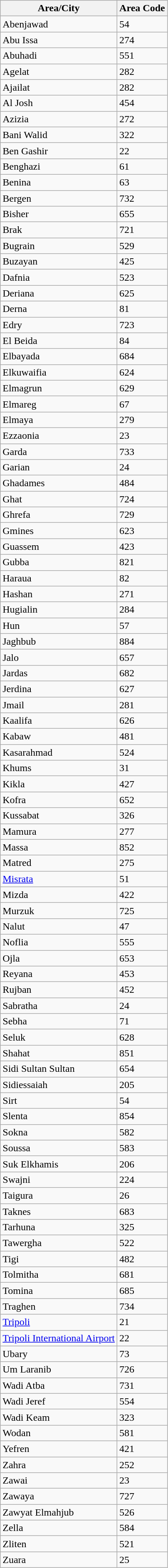<table class="wikitable">
<tr>
<th>Area/City</th>
<th>Area Code</th>
</tr>
<tr>
<td>Abenjawad</td>
<td>54</td>
</tr>
<tr>
<td>Abu Issa</td>
<td>274</td>
</tr>
<tr>
<td>Abuhadi</td>
<td>551</td>
</tr>
<tr>
<td>Agelat</td>
<td>282</td>
</tr>
<tr>
<td>Ajailat</td>
<td>282</td>
</tr>
<tr>
<td>Al Josh</td>
<td>454</td>
</tr>
<tr>
<td>Azizia</td>
<td>272</td>
</tr>
<tr>
<td>Bani Walid</td>
<td>322</td>
</tr>
<tr>
<td>Ben Gashir</td>
<td>22</td>
</tr>
<tr>
<td>Benghazi</td>
<td>61</td>
</tr>
<tr>
<td>Benina</td>
<td>63</td>
</tr>
<tr>
<td>Bergen</td>
<td>732</td>
</tr>
<tr>
<td>Bisher</td>
<td>655</td>
</tr>
<tr>
<td>Brak</td>
<td>721</td>
</tr>
<tr>
<td>Bugrain</td>
<td>529</td>
</tr>
<tr>
<td>Buzayan</td>
<td>425</td>
</tr>
<tr>
<td>Dafnia</td>
<td>523</td>
</tr>
<tr>
<td>Deriana</td>
<td>625</td>
</tr>
<tr>
<td>Derna</td>
<td>81</td>
</tr>
<tr>
<td>Edry</td>
<td>723</td>
</tr>
<tr>
<td>El Beida</td>
<td>84</td>
</tr>
<tr>
<td>Elbayada</td>
<td>684</td>
</tr>
<tr>
<td>Elkuwaifia</td>
<td>624</td>
</tr>
<tr>
<td>Elmagrun</td>
<td>629</td>
</tr>
<tr>
<td>Elmareg</td>
<td>67</td>
</tr>
<tr>
<td>Elmaya</td>
<td>279</td>
</tr>
<tr>
<td>Ezzaonia</td>
<td>23</td>
</tr>
<tr>
<td>Garda</td>
<td>733</td>
</tr>
<tr>
<td>Garian</td>
<td>24</td>
</tr>
<tr>
<td>Ghadames</td>
<td>484</td>
</tr>
<tr>
<td>Ghat</td>
<td>724</td>
</tr>
<tr>
<td>Ghrefa</td>
<td>729</td>
</tr>
<tr>
<td>Gmines</td>
<td>623</td>
</tr>
<tr>
<td>Guassem</td>
<td>423</td>
</tr>
<tr>
<td>Gubba</td>
<td>821</td>
</tr>
<tr>
<td>Haraua</td>
<td>82</td>
</tr>
<tr>
<td>Hashan</td>
<td>271</td>
</tr>
<tr>
<td>Hugialin</td>
<td>284</td>
</tr>
<tr>
<td>Hun</td>
<td>57</td>
</tr>
<tr>
<td>Jaghbub</td>
<td>884</td>
</tr>
<tr>
<td>Jalo</td>
<td>657</td>
</tr>
<tr>
<td>Jardas</td>
<td>682</td>
</tr>
<tr>
<td>Jerdina</td>
<td>627</td>
</tr>
<tr>
<td>Jmail</td>
<td>281</td>
</tr>
<tr>
<td>Kaalifa</td>
<td>626</td>
</tr>
<tr>
<td>Kabaw</td>
<td>481</td>
</tr>
<tr>
<td>Kasarahmad</td>
<td>524</td>
</tr>
<tr>
<td>Khums</td>
<td>31</td>
</tr>
<tr>
<td>Kikla</td>
<td>427</td>
</tr>
<tr>
<td>Kofra</td>
<td>652</td>
</tr>
<tr>
<td>Kussabat</td>
<td>326</td>
</tr>
<tr>
<td>Mamura</td>
<td>277</td>
</tr>
<tr>
<td>Massa</td>
<td>852</td>
</tr>
<tr>
<td>Matred</td>
<td>275</td>
</tr>
<tr>
<td><a href='#'>Misrata</a></td>
<td>51</td>
</tr>
<tr>
<td>Mizda</td>
<td>422</td>
</tr>
<tr>
<td>Murzuk</td>
<td>725</td>
</tr>
<tr>
<td>Nalut</td>
<td>47</td>
</tr>
<tr>
<td>Noflia</td>
<td>555</td>
</tr>
<tr>
<td>Ojla</td>
<td>653</td>
</tr>
<tr>
<td>Reyana</td>
<td>453</td>
</tr>
<tr>
<td>Rujban</td>
<td>452</td>
</tr>
<tr>
<td>Sabratha</td>
<td>24</td>
</tr>
<tr>
<td>Sebha</td>
<td>71</td>
</tr>
<tr>
<td>Seluk</td>
<td>628</td>
</tr>
<tr>
<td>Shahat</td>
<td>851</td>
</tr>
<tr>
<td>Sidi Sultan Sultan</td>
<td>654</td>
</tr>
<tr>
<td>Sidiessaiah</td>
<td>205</td>
</tr>
<tr>
<td>Sirt</td>
<td>54</td>
</tr>
<tr>
<td>Slenta</td>
<td>854</td>
</tr>
<tr>
<td>Sokna</td>
<td>582</td>
</tr>
<tr>
<td>Soussa</td>
<td>583</td>
</tr>
<tr>
<td>Suk Elkhamis</td>
<td>206</td>
</tr>
<tr>
<td>Swajni</td>
<td>224</td>
</tr>
<tr>
<td>Taigura</td>
<td>26</td>
</tr>
<tr>
<td>Taknes</td>
<td>683</td>
</tr>
<tr>
<td>Tarhuna</td>
<td>325</td>
</tr>
<tr>
<td>Tawergha</td>
<td>522</td>
</tr>
<tr>
<td>Tigi</td>
<td>482</td>
</tr>
<tr>
<td>Tolmitha</td>
<td>681</td>
</tr>
<tr>
<td>Tomina</td>
<td>685</td>
</tr>
<tr>
<td>Traghen</td>
<td>734</td>
</tr>
<tr>
<td><a href='#'>Tripoli</a></td>
<td>21</td>
</tr>
<tr>
<td><a href='#'>Tripoli International Airport</a></td>
<td>22</td>
</tr>
<tr>
<td>Ubary</td>
<td>73</td>
</tr>
<tr>
<td>Um Laranib</td>
<td>726</td>
</tr>
<tr>
<td>Wadi Atba</td>
<td>731</td>
</tr>
<tr>
<td>Wadi Jeref</td>
<td>554</td>
</tr>
<tr>
<td>Wadi Keam</td>
<td>323</td>
</tr>
<tr>
<td>Wodan</td>
<td>581</td>
</tr>
<tr>
<td>Yefren</td>
<td>421</td>
</tr>
<tr>
<td>Zahra</td>
<td>252</td>
</tr>
<tr>
<td>Zawai</td>
<td>23</td>
</tr>
<tr>
<td>Zawaya</td>
<td>727</td>
</tr>
<tr>
<td>Zawyat Elmahjub</td>
<td>526</td>
</tr>
<tr>
<td>Zella</td>
<td>584</td>
</tr>
<tr>
<td>Zliten</td>
<td>521</td>
</tr>
<tr>
<td>Zuara</td>
<td>25</td>
</tr>
</table>
